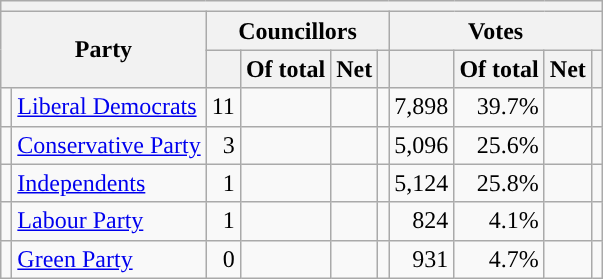<table class="wikitable sortable" style="text-align:center;">
<tr>
<th colspan="10"></th>
</tr>
<tr>
<th colspan="2" rowspan="2">Party</th>
<th colspan="4">Councillors</th>
<th colspan="4">Votes</th>
</tr>
<tr>
<th></th>
<th>Of total</th>
<th>Net</th>
<th class="unsortable"></th>
<th></th>
<th>Of total</th>
<th>Net</th>
<th class="unsortable"></th>
</tr>
<tr>
<td style="background:"></td>
<td style="text-align:left;"><a href='#'>Liberal Democrats</a></td>
<td style="text-align:right;">11</td>
<td style="text-align:right;"></td>
<td style="text-align:right;"></td>
<td data-sort-value=""></td>
<td style="text-align:right;">7,898</td>
<td style="text-align:right;">39.7%</td>
<td style="text-align:right;"></td>
<td></td>
</tr>
<tr>
<td style="background:"></td>
<td style="text-align:left;"><a href='#'>Conservative Party</a></td>
<td style="text-align:right;">3</td>
<td style="text-align:right;"></td>
<td style="text-align:right;"></td>
<td data-sort-value=""></td>
<td style="text-align:right;">5,096</td>
<td style="text-align:right;">25.6%</td>
<td style="text-align:right;"></td>
<td></td>
</tr>
<tr>
<td style="background:"></td>
<td style="text-align:left;"><a href='#'>Independents</a></td>
<td style="text-align:right;">1</td>
<td style="text-align:right;"></td>
<td style="text-align:right;"></td>
<td data-sort-value=""></td>
<td style="text-align:right;">5,124</td>
<td style="text-align:right;">25.8%</td>
<td style="text-align:right;"></td>
<td></td>
</tr>
<tr>
<td style="background:"></td>
<td style="text-align:left;"><a href='#'>Labour Party</a></td>
<td style="text-align:right;">1</td>
<td style="text-align:right;"></td>
<td style="text-align:right;"></td>
<td data-sort-value=""></td>
<td style="text-align:right;">824</td>
<td style="text-align:right;">4.1%</td>
<td style="text-align:right;"></td>
<td></td>
</tr>
<tr>
<td style="background:"></td>
<td style="text-align:left;"><a href='#'>Green Party</a></td>
<td style="text-align:right;">0</td>
<td style="text-align:right;"></td>
<td style="text-align:right;"></td>
<td data-sort-value=""></td>
<td style="text-align:right;">931</td>
<td style="text-align:right;">4.7%</td>
<td style="text-align:right;"></td>
<td></td>
</tr>
</table>
